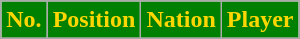<table class="wikitable sortable">
<tr>
<th style="background:green; color:gold;" scope="col">No.</th>
<th style="background:green; color:gold;" scope="col">Position</th>
<th style="background:green; color:gold;" scope="col">Nation</th>
<th style="background:green; color:gold;" scope="col">Player</th>
</tr>
<tr>
</tr>
</table>
